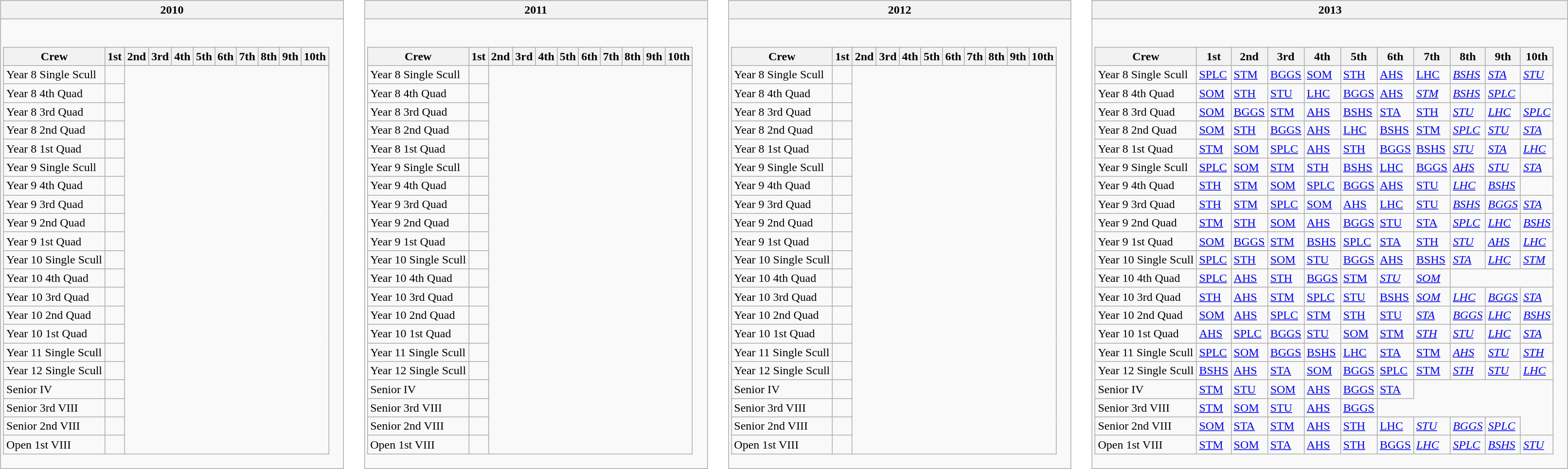<table>
<tr>
<td><br><table class="wikitable collapsible collapsed">
<tr>
<th>2010</th>
</tr>
<tr>
<td><br><table class="wikitable sortable">
<tr>
<th>Crew</th>
<th>1st</th>
<th>2nd</th>
<th>3rd</th>
<th>4th</th>
<th>5th</th>
<th>6th</th>
<th>7th</th>
<th>8th</th>
<th>9th</th>
<th>10th</th>
</tr>
<tr>
<td>Year 8 Single Scull</td>
<td></td>
</tr>
<tr>
<td>Year 8 4th Quad</td>
<td></td>
</tr>
<tr>
<td>Year 8 3rd Quad</td>
<td></td>
</tr>
<tr>
<td>Year 8 2nd Quad</td>
<td></td>
</tr>
<tr>
<td>Year 8 1st Quad</td>
<td></td>
</tr>
<tr>
<td>Year 9 Single Scull</td>
<td></td>
</tr>
<tr>
<td>Year 9 4th Quad</td>
<td></td>
</tr>
<tr>
<td>Year 9 3rd Quad</td>
<td></td>
</tr>
<tr>
<td>Year 9 2nd Quad</td>
<td></td>
</tr>
<tr>
<td>Year 9 1st Quad</td>
<td></td>
</tr>
<tr>
<td>Year 10 Single Scull</td>
<td></td>
</tr>
<tr>
<td>Year 10 4th Quad</td>
<td></td>
</tr>
<tr>
<td>Year 10 3rd Quad</td>
<td></td>
</tr>
<tr>
<td>Year 10 2nd Quad</td>
<td></td>
</tr>
<tr>
<td>Year 10 1st Quad</td>
<td></td>
</tr>
<tr>
<td>Year 11 Single Scull</td>
<td></td>
</tr>
<tr>
<td style=white-space:nowrap>Year 12 Single Scull</td>
<td></td>
</tr>
<tr>
<td>Senior IV</td>
<td></td>
</tr>
<tr>
<td>Senior 3rd VIII</td>
<td></td>
</tr>
<tr>
<td>Senior 2nd VIII</td>
<td></td>
</tr>
<tr>
<td>Open 1st VIII</td>
<td></td>
</tr>
</table>
</td>
</tr>
</table>
</td>
<td width="20px"> </td>
<td><br><table class="wikitable collapsible collapsed">
<tr>
<th>2011</th>
</tr>
<tr>
<td><br><table class="wikitable sortable">
<tr>
<th>Crew</th>
<th>1st</th>
<th>2nd</th>
<th>3rd</th>
<th>4th</th>
<th>5th</th>
<th>6th</th>
<th>7th</th>
<th>8th</th>
<th>9th</th>
<th>10th</th>
</tr>
<tr>
<td>Year 8 Single Scull</td>
<td></td>
</tr>
<tr>
<td>Year 8 4th Quad</td>
<td></td>
</tr>
<tr>
<td>Year 8 3rd Quad</td>
<td></td>
</tr>
<tr>
<td>Year 8 2nd Quad</td>
<td></td>
</tr>
<tr>
<td>Year 8 1st Quad</td>
<td></td>
</tr>
<tr>
<td>Year 9 Single Scull</td>
<td></td>
</tr>
<tr>
<td>Year 9 4th Quad</td>
<td></td>
</tr>
<tr>
<td>Year 9 3rd Quad</td>
<td></td>
</tr>
<tr>
<td>Year 9 2nd Quad</td>
<td></td>
</tr>
<tr>
<td>Year 9 1st Quad</td>
<td></td>
</tr>
<tr>
<td>Year 10 Single Scull</td>
<td></td>
</tr>
<tr>
<td>Year 10 4th Quad</td>
<td></td>
</tr>
<tr>
<td>Year 10 3rd Quad</td>
<td></td>
</tr>
<tr>
<td>Year 10 2nd Quad</td>
<td></td>
</tr>
<tr>
<td>Year 10 1st Quad</td>
<td></td>
</tr>
<tr>
<td>Year 11 Single Scull</td>
<td></td>
</tr>
<tr>
<td style=white-space:nowrap>Year 12 Single Scull</td>
<td></td>
</tr>
<tr>
<td>Senior IV</td>
<td></td>
</tr>
<tr>
<td>Senior 3rd VIII</td>
<td></td>
</tr>
<tr>
<td>Senior 2nd VIII</td>
<td></td>
</tr>
<tr>
<td>Open 1st VIII</td>
<td></td>
</tr>
</table>
</td>
</tr>
</table>
</td>
<td width="20px"> </td>
<td><br><table class="wikitable collapsible collapsed">
<tr>
<th>2012</th>
</tr>
<tr>
<td><br><table class="wikitable sortable">
<tr>
<th>Crew</th>
<th>1st</th>
<th>2nd</th>
<th>3rd</th>
<th>4th</th>
<th>5th</th>
<th>6th</th>
<th>7th</th>
<th>8th</th>
<th>9th</th>
<th>10th</th>
</tr>
<tr>
<td>Year 8 Single Scull</td>
<td></td>
</tr>
<tr>
<td>Year 8 4th Quad</td>
<td></td>
</tr>
<tr>
<td>Year 8 3rd Quad</td>
<td></td>
</tr>
<tr>
<td>Year 8 2nd Quad</td>
<td></td>
</tr>
<tr>
<td>Year 8 1st Quad</td>
<td></td>
</tr>
<tr>
<td>Year 9 Single Scull</td>
<td></td>
</tr>
<tr>
<td>Year 9 4th Quad</td>
<td></td>
</tr>
<tr>
<td>Year 9 3rd Quad</td>
<td></td>
</tr>
<tr>
<td>Year 9 2nd Quad</td>
<td></td>
</tr>
<tr>
<td>Year 9 1st Quad</td>
<td></td>
</tr>
<tr>
<td>Year 10 Single Scull</td>
<td></td>
</tr>
<tr>
<td>Year 10 4th Quad</td>
<td></td>
</tr>
<tr>
<td>Year 10 3rd Quad</td>
<td></td>
</tr>
<tr>
<td>Year 10 2nd Quad</td>
<td></td>
</tr>
<tr>
<td>Year 10 1st Quad</td>
<td></td>
</tr>
<tr>
<td>Year 11 Single Scull</td>
<td></td>
</tr>
<tr>
<td style=white-space:nowrap>Year 12 Single Scull</td>
<td></td>
</tr>
<tr>
<td>Senior IV</td>
<td></td>
</tr>
<tr>
<td>Senior 3rd VIII</td>
<td></td>
</tr>
<tr>
<td>Senior 2nd VIII</td>
<td></td>
</tr>
<tr>
<td>Open 1st VIII</td>
<td></td>
</tr>
</table>
</td>
</tr>
</table>
</td>
<td width="20px"> </td>
<td><br><table class="wikitable collapsible collapsed">
<tr>
<th>2013</th>
</tr>
<tr>
<td><br><table class="wikitable sortable">
<tr>
<th>Crew</th>
<th>1st</th>
<th>2nd</th>
<th>3rd</th>
<th>4th</th>
<th>5th</th>
<th>6th</th>
<th>7th</th>
<th>8th</th>
<th>9th</th>
<th>10th<br></th>
</tr>
<tr>
<td>Year 8 Single Scull</td>
<td><a href='#'>SPLC</a></td>
<td><a href='#'>STM</a></td>
<td><a href='#'>BGGS</a></td>
<td><a href='#'>SOM</a></td>
<td><a href='#'>STH</a></td>
<td><a href='#'>AHS</a></td>
<td><a href='#'>LHC</a></td>
<td><em><a href='#'>BSHS</a></em></td>
<td><em><a href='#'>STA</a></em></td>
<td><em><a href='#'>STU</a></em></td>
</tr>
<tr>
<td>Year 8 4th Quad</td>
<td><a href='#'>SOM</a></td>
<td><a href='#'>STH</a></td>
<td><a href='#'>STU</a></td>
<td><a href='#'>LHC</a></td>
<td><a href='#'>BGGS</a></td>
<td><a href='#'>AHS</a></td>
<td><em><a href='#'>STM</a></em></td>
<td><em><a href='#'>BSHS</a></em></td>
<td><em><a href='#'>SPLC</a></em></td>
</tr>
<tr>
<td>Year 8 3rd Quad</td>
<td><a href='#'>SOM</a></td>
<td><a href='#'>BGGS</a></td>
<td><a href='#'>STM</a></td>
<td><a href='#'>AHS</a></td>
<td><a href='#'>BSHS</a></td>
<td><a href='#'>STA</a></td>
<td><a href='#'>STH</a></td>
<td><em><a href='#'>STU</a></em></td>
<td><em><a href='#'>LHC</a></em></td>
<td><em><a href='#'>SPLC</a></em></td>
</tr>
<tr>
<td>Year 8 2nd Quad</td>
<td><a href='#'>SOM</a></td>
<td><a href='#'>STH</a></td>
<td><a href='#'>BGGS</a></td>
<td><a href='#'>AHS</a></td>
<td><a href='#'>LHC</a></td>
<td><a href='#'>BSHS</a></td>
<td><a href='#'>STM</a></td>
<td><em><a href='#'>SPLC</a></em></td>
<td><em><a href='#'>STU</a></em></td>
<td><em><a href='#'>STA</a></em></td>
</tr>
<tr>
<td>Year 8 1st Quad</td>
<td><a href='#'>STM</a></td>
<td><a href='#'>SOM</a></td>
<td><a href='#'>SPLC</a></td>
<td><a href='#'>AHS</a></td>
<td><a href='#'>STH</a></td>
<td><a href='#'>BGGS</a></td>
<td><a href='#'>BSHS</a></td>
<td><em><a href='#'>STU</a></em></td>
<td><em><a href='#'>STA</a></em></td>
<td><em><a href='#'>LHC</a></em></td>
</tr>
<tr>
<td>Year 9 Single Scull</td>
<td><a href='#'>SPLC</a></td>
<td><a href='#'>SOM</a></td>
<td><a href='#'>STM</a></td>
<td><a href='#'>STH</a></td>
<td><a href='#'>BSHS</a></td>
<td><a href='#'>LHC</a></td>
<td><a href='#'>BGGS</a></td>
<td><em><a href='#'>AHS</a></em></td>
<td><em><a href='#'>STU</a></em></td>
<td><em><a href='#'>STA</a></em></td>
</tr>
<tr>
<td>Year 9 4th Quad</td>
<td><a href='#'>STH</a></td>
<td><a href='#'>STM</a></td>
<td><a href='#'>SOM</a></td>
<td><a href='#'>SPLC</a></td>
<td><a href='#'>BGGS</a></td>
<td><a href='#'>AHS</a></td>
<td><a href='#'>STU</a></td>
<td><em><a href='#'>LHC</a></em></td>
<td><em><a href='#'>BSHS</a></em></td>
</tr>
<tr>
<td>Year 9 3rd Quad</td>
<td><a href='#'>STH</a></td>
<td><a href='#'>STM</a></td>
<td><a href='#'>SPLC</a></td>
<td><a href='#'>SOM</a></td>
<td><a href='#'>AHS</a></td>
<td><a href='#'>LHC</a></td>
<td><a href='#'>STU</a></td>
<td><em><a href='#'>BSHS</a></em></td>
<td><em><a href='#'>BGGS</a></em></td>
<td><em><a href='#'>STA</a></em></td>
</tr>
<tr>
<td>Year 9 2nd Quad</td>
<td><a href='#'>STM</a></td>
<td><a href='#'>STH</a></td>
<td><a href='#'>SOM</a></td>
<td><a href='#'>AHS</a></td>
<td><a href='#'>BGGS</a></td>
<td><a href='#'>STU</a></td>
<td><a href='#'>STA</a></td>
<td><em><a href='#'>SPLC</a></em></td>
<td><em><a href='#'>LHC</a></em></td>
<td><em><a href='#'>BSHS</a></em></td>
</tr>
<tr>
<td>Year 9 1st Quad</td>
<td><a href='#'>SOM</a></td>
<td><a href='#'>BGGS</a></td>
<td><a href='#'>STM</a></td>
<td><a href='#'>BSHS</a></td>
<td><a href='#'>SPLC</a></td>
<td><a href='#'>STA</a></td>
<td><a href='#'>STH</a></td>
<td><em><a href='#'>STU</a></em></td>
<td><em><a href='#'>AHS</a></em></td>
<td><em><a href='#'>LHC</a></em></td>
</tr>
<tr>
<td>Year 10 Single Scull</td>
<td><a href='#'>SPLC</a></td>
<td><a href='#'>STH</a></td>
<td><a href='#'>SOM</a></td>
<td><a href='#'>STU</a></td>
<td><a href='#'>BGGS</a></td>
<td><a href='#'>AHS</a></td>
<td><a href='#'>BSHS</a></td>
<td><em><a href='#'>STA</a></em></td>
<td><em><a href='#'>LHC</a></em></td>
<td><em><a href='#'>STM</a></em></td>
</tr>
<tr>
<td>Year 10 4th Quad</td>
<td><a href='#'>SPLC</a></td>
<td><a href='#'>AHS</a></td>
<td><a href='#'>STH</a></td>
<td><a href='#'>BGGS</a></td>
<td><a href='#'>STM</a></td>
<td><em><a href='#'>STU</a></em></td>
<td><em><a href='#'>SOM</a></em></td>
</tr>
<tr>
<td>Year 10 3rd Quad</td>
<td><a href='#'>STH</a></td>
<td><a href='#'>AHS</a></td>
<td><a href='#'>STM</a></td>
<td><a href='#'>SPLC</a></td>
<td><a href='#'>STU</a></td>
<td><a href='#'>BSHS</a></td>
<td><em><a href='#'>SOM</a></em></td>
<td><em><a href='#'>LHC</a></em></td>
<td><em><a href='#'>BGGS</a></em></td>
<td><em><a href='#'>STA</a></em></td>
</tr>
<tr>
<td>Year 10 2nd Quad</td>
<td><a href='#'>SOM</a></td>
<td><a href='#'>AHS</a></td>
<td><a href='#'>SPLC</a></td>
<td><a href='#'>STM</a></td>
<td><a href='#'>STH</a></td>
<td><a href='#'>STU</a></td>
<td><em><a href='#'>STA</a></em></td>
<td><em><a href='#'>BGGS</a></em></td>
<td><em><a href='#'>LHC</a></em></td>
<td><em><a href='#'>BSHS</a></em></td>
</tr>
<tr>
<td>Year 10 1st Quad</td>
<td><a href='#'>AHS</a></td>
<td><a href='#'>SPLC</a></td>
<td><a href='#'>BGGS</a></td>
<td><a href='#'>STU</a></td>
<td><a href='#'>SOM</a></td>
<td><a href='#'>STM</a></td>
<td><em><a href='#'>STH</a></em></td>
<td><em><a href='#'>STU</a></em></td>
<td><em><a href='#'>LHC</a></em></td>
<td><em><a href='#'>STA</a></em></td>
</tr>
<tr>
<td>Year 11 Single Scull</td>
<td><a href='#'>SPLC</a></td>
<td><a href='#'>SOM</a></td>
<td><a href='#'>BGGS</a></td>
<td><a href='#'>BSHS</a></td>
<td><a href='#'>LHC</a></td>
<td><a href='#'>STA</a></td>
<td><a href='#'>STM</a></td>
<td><em><a href='#'>AHS</a></em></td>
<td><em><a href='#'>STU</a></em></td>
<td><em><a href='#'>STH</a></em></td>
</tr>
<tr>
<td style=white-space:nowrap>Year 12 Single Scull</td>
<td><a href='#'>BSHS</a></td>
<td><a href='#'>AHS</a></td>
<td><a href='#'>STA</a></td>
<td><a href='#'>SOM</a></td>
<td><a href='#'>BGGS</a></td>
<td><a href='#'>SPLC</a></td>
<td><a href='#'>STM</a></td>
<td><em><a href='#'>STH</a></em></td>
<td><em><a href='#'>STU</a></em></td>
<td><em><a href='#'>LHC</a></em></td>
</tr>
<tr>
<td>Senior IV</td>
<td><a href='#'>STM</a></td>
<td><a href='#'>STU</a></td>
<td><a href='#'>SOM</a></td>
<td><a href='#'>AHS</a></td>
<td><a href='#'>BGGS</a></td>
<td><a href='#'>STA</a></td>
</tr>
<tr>
<td>Senior 3rd VIII</td>
<td><a href='#'>STM</a></td>
<td><a href='#'>SOM</a></td>
<td><a href='#'>STU</a></td>
<td><a href='#'>AHS</a></td>
<td><a href='#'>BGGS</a></td>
</tr>
<tr>
<td>Senior 2nd VIII</td>
<td><a href='#'>SOM</a></td>
<td><a href='#'>STA</a></td>
<td><a href='#'>STM</a></td>
<td><a href='#'>AHS</a></td>
<td><a href='#'>STH</a></td>
<td><a href='#'>LHC</a></td>
<td><em><a href='#'>STU</a></em></td>
<td><em><a href='#'>BGGS</a></em></td>
<td><em><a href='#'>SPLC</a></em></td>
</tr>
<tr>
<td>Open 1st VIII</td>
<td><a href='#'>STM</a></td>
<td><a href='#'>SOM</a></td>
<td><a href='#'>STA</a></td>
<td><a href='#'>AHS</a></td>
<td><a href='#'>STH</a></td>
<td><a href='#'>BGGS</a></td>
<td><em><a href='#'>LHC</a></em></td>
<td><em><a href='#'>SPLC</a></em></td>
<td><em><a href='#'>BSHS</a></em></td>
<td><em><a href='#'>STU</a></em></td>
</tr>
</table>
</td>
</tr>
</table>
</td>
</tr>
</table>
